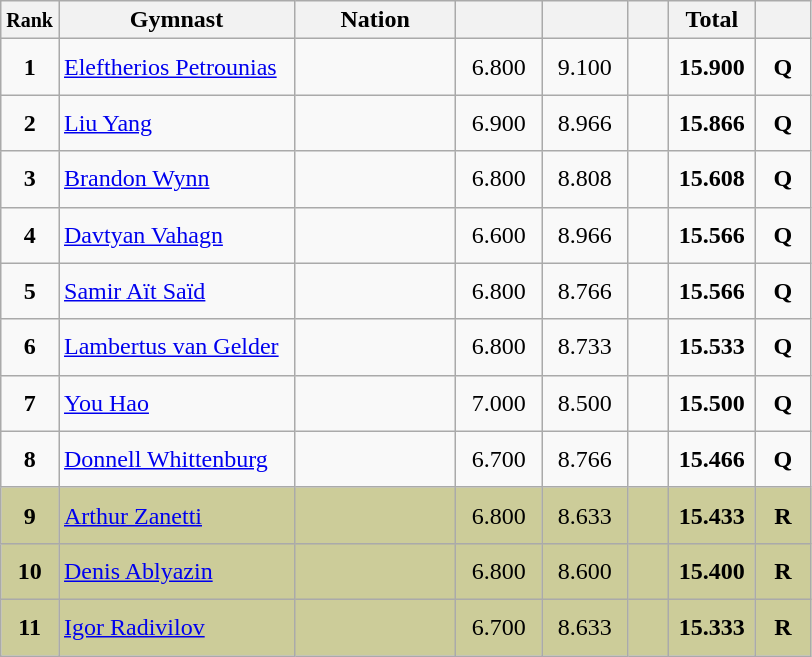<table class="wikitable sortable" style="text-align:center;">
<tr>
<th scope="col"  style="width:15px;"><small>Rank</small></th>
<th scope="col"  style="width:150px;">Gymnast</th>
<th scope="col"  style="width:100px;">Nation</th>
<th scope="col"  style="width:50px;"><small></small></th>
<th scope="col"  style="width:50px;"><small></small></th>
<th scope="col"  style="width:20px;"><small></small></th>
<th scope="col"  style="width:50px;">Total</th>
<th scope="col"  style="width:30px;"><small></small></th>
</tr>
<tr>
<td scope=row style="text-align:center"><strong>1</strong></td>
<td style="height:30px; text-align:left;"><a href='#'>Eleftherios Petrounias</a></td>
<td style="text-align:left;"><small></small></td>
<td>6.800</td>
<td>9.100</td>
<td></td>
<td><strong>15.900</strong></td>
<td><strong>Q</strong></td>
</tr>
<tr>
<td scope=row style="text-align:center"><strong>2</strong></td>
<td style="height:30px; text-align:left;"><a href='#'>Liu Yang</a></td>
<td style="text-align:left;"><small></small></td>
<td>6.900</td>
<td>8.966</td>
<td></td>
<td><strong>15.866</strong></td>
<td><strong>Q</strong></td>
</tr>
<tr>
<td scope=row style="text-align:center"><strong>3</strong></td>
<td style="height:30px; text-align:left;"><a href='#'>Brandon Wynn</a></td>
<td style="text-align:left;"><small></small></td>
<td>6.800</td>
<td>8.808</td>
<td></td>
<td><strong>15.608</strong></td>
<td><strong>Q</strong></td>
</tr>
<tr>
<td scope=row style="text-align:center"><strong>4</strong></td>
<td style="height:30px; text-align:left;"><a href='#'>Davtyan Vahagn</a></td>
<td style="text-align:left;"><small></small></td>
<td>6.600</td>
<td>8.966</td>
<td></td>
<td><strong>15.566</strong></td>
<td><strong>Q</strong></td>
</tr>
<tr>
<td scope=row style="text-align:center"><strong>5</strong></td>
<td style="height:30px; text-align:left;"><a href='#'>Samir Aït Saïd</a></td>
<td style="text-align:left;"><small></small></td>
<td>6.800</td>
<td>8.766</td>
<td></td>
<td><strong>15.566</strong></td>
<td><strong>Q</strong></td>
</tr>
<tr>
<td scope=row style="text-align:center"><strong>6</strong></td>
<td style="height:30px; text-align:left;"><a href='#'>Lambertus van Gelder</a></td>
<td style="text-align:left;"><small></small></td>
<td>6.800</td>
<td>8.733</td>
<td></td>
<td><strong>15.533</strong></td>
<td><strong>Q</strong></td>
</tr>
<tr>
<td scope=row style="text-align:center"><strong>7</strong></td>
<td style="height:30px; text-align:left;"><a href='#'>You Hao</a></td>
<td style="text-align:left;"><small></small></td>
<td>7.000</td>
<td>8.500</td>
<td></td>
<td><strong>15.500</strong></td>
<td><strong>Q</strong></td>
</tr>
<tr>
<td scope=row style="text-align:center"><strong>8</strong></td>
<td style="height:30px; text-align:left;"><a href='#'>Donnell Whittenburg</a></td>
<td style="text-align:left;"><small></small></td>
<td>6.700</td>
<td>8.766</td>
<td></td>
<td><strong>15.466</strong></td>
<td><strong>Q</strong></td>
</tr>
<tr style="background:#CCCC99;">
<td scope=row style="text-align:center"><strong>9</strong></td>
<td style="height:30px; text-align:left;"><a href='#'>Arthur Zanetti</a></td>
<td style="text-align:left;"><small></small></td>
<td>6.800</td>
<td>8.633</td>
<td></td>
<td><strong>15.433</strong></td>
<td><strong>R</strong></td>
</tr>
<tr style="background:#CCCC99;">
<td scope=row style="text-align:center"><strong>10</strong></td>
<td style="height:30px; text-align:left;"><a href='#'>Denis Ablyazin</a></td>
<td style="text-align:left;"><small></small></td>
<td>6.800</td>
<td>8.600</td>
<td></td>
<td><strong>15.400</strong></td>
<td><strong>R</strong></td>
</tr>
<tr style="background:#CCCC99;">
<td scope=row style="text-align:center"><strong>11</strong></td>
<td style="height:30px; text-align:left;"><a href='#'>Igor Radivilov</a></td>
<td style="text-align:left;"><small></small></td>
<td>6.700</td>
<td>8.633</td>
<td></td>
<td><strong>15.333</strong></td>
<td><strong>R</strong></td>
</tr>
</table>
